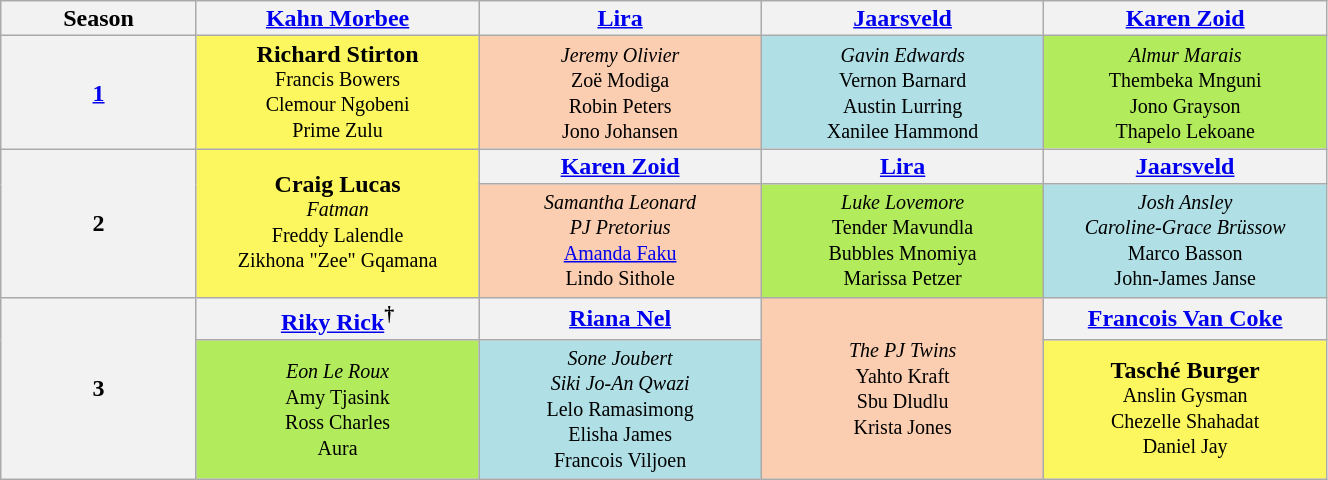<table class="wikitable" style="text-align:center; line-height:16px; width:70%;">
<tr>
<th style="width:9%;" scope="col">Season</th>
<th style="width:13%;" scope="col"><a href='#'>Kahn Morbee</a></th>
<th style="width:13%;" scope="col"><a href='#'>Lira</a></th>
<th style="width:13%;" scope="col"><a href='#'> Jaarsveld</a></th>
<th style="width:13%;" scope="col"><a href='#'>Karen Zoid</a></th>
</tr>
<tr>
<th scope="row"><a href='#'>1</a></th>
<td style="background:#FCF75E;"><strong>Richard Stirton</strong><br><small>Francis Bowers<br>Clemour Ngobeni<br>Prime Zulu</small></td>
<td style="background:#FBCEB1;"><small><em>Jeremy Olivier</em><br>Zoë Modiga<br>Robin Peters<br>Jono Johansen</small></td>
<td style="background:#B0E0E6;"><small><em>Gavin Edwards</em><br>Vernon Barnard<br>Austin Lurring<br>Xanilee Hammond</small></td>
<td style="background:#B2EC5D;"><small><em>Almur Marais</em><br>Thembeka Mnguni<br>Jono Grayson<br>Thapelo Lekoane</small></td>
</tr>
<tr>
<th scope="row" rowspan=2>2</th>
<td rowspan="2" style="background:#FCF75E;"><strong>Craig Lucas</strong><br><small><em>Fatman</em><br>Freddy Lalendle<br>Zikhona "Zee" Gqamana</small></td>
<th style="width:13%;" scope="col"><a href='#'>Karen Zoid</a></th>
<th style="width:13%;" scope="col"><a href='#'>Lira</a></th>
<th style="width:13%;" scope="col"><a href='#'> Jaarsveld</a></th>
</tr>
<tr>
<td style="background:#FBCEB1;"><small><em>Samantha Leonard</em><br><em>PJ Pretorius</em><br><a href='#'>Amanda Faku</a><br>Lindo Sithole</small></td>
<td style="background:#B2EC5D;"><small><em>Luke Lovemore</em><br>Tender Mavundla<br>Bubbles Mnomiya<br>Marissa Petzer</small></td>
<td style="background:#B0E0E6;"><small><em>Josh Ansley</em><br><em>Caroline-Grace Brüssow</em><br>Marco Basson<br>John-James Janse</small></td>
</tr>
<tr>
<th scope="row" rowspan="2">3</th>
<th scope="col"><a href='#'>Riky Rick</a><sup>†</sup></th>
<th scope="col"><a href='#'>Riana Nel</a></th>
<td rowspan= "2" style="background:#FBCEB1;"><small><em>The PJ Twins</em><br>Yahto Kraft<br>Sbu Dludlu<br>Krista Jones</small></td>
<th scope="col"><a href='#'>Francois Van Coke</a></th>
</tr>
<tr>
<td style="background:#B2EC5D;"><small><em>Eon Le Roux</em><br>Amy Tjasink<br>Ross Charles<br>Aura</small></td>
<td style="background:#B0E0E6;"><small><em>Sone Joubert</em><br><em>Siki Jo-An Qwazi</em><br>Lelo Ramasimong<br>Elisha James<br>Francois Viljoen</small></td>
<td style="background:#FCF75E;"><strong>Tasché Burger</strong><br><small>Anslin Gysman<br>Chezelle Shahadat<br>Daniel Jay</small></td>
</tr>
</table>
